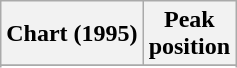<table class="wikitable plainrowheaders sortable" style="text-align:center;" border="1">
<tr>
<th scope="col">Chart (1995)</th>
<th scope="col">Peak<br>position</th>
</tr>
<tr>
</tr>
<tr>
</tr>
</table>
